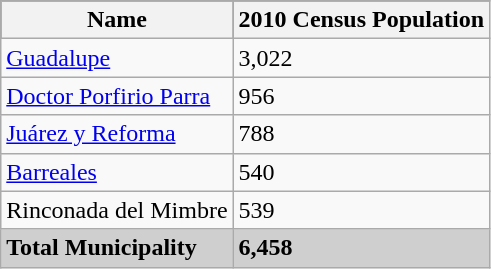<table class="wikitable">
<tr style="background:#000000; color:black;">
<th><strong>Name</strong></th>
<th><strong>2010 Census Population</strong></th>
</tr>
<tr>
<td><a href='#'>Guadalupe</a></td>
<td>3,022</td>
</tr>
<tr>
<td><a href='#'>Doctor Porfirio Parra</a></td>
<td>956</td>
</tr>
<tr>
<td><a href='#'>Juárez y Reforma</a></td>
<td>788</td>
</tr>
<tr>
<td><a href='#'>Barreales</a></td>
<td>540</td>
</tr>
<tr>
<td>Rinconada del Mimbre</td>
<td>539</td>
</tr>
<tr style="background:#CFCFCF;">
<td><strong>Total Municipality</strong></td>
<td><strong>6,458</strong></td>
</tr>
</table>
